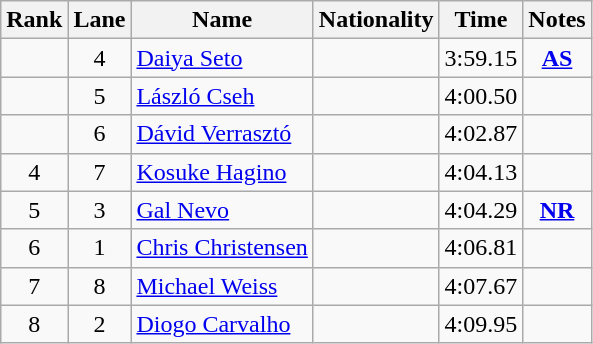<table class="wikitable sortable" style="text-align:center">
<tr>
<th>Rank</th>
<th>Lane</th>
<th>Name</th>
<th>Nationality</th>
<th>Time</th>
<th>Notes</th>
</tr>
<tr>
<td></td>
<td>4</td>
<td align=left><a href='#'>Daiya Seto</a></td>
<td align=left></td>
<td>3:59.15</td>
<td><strong><a href='#'>AS</a></strong></td>
</tr>
<tr>
<td></td>
<td>5</td>
<td align=left><a href='#'>László Cseh</a></td>
<td align=left></td>
<td>4:00.50</td>
<td></td>
</tr>
<tr>
<td></td>
<td>6</td>
<td align=left><a href='#'>Dávid Verrasztó</a></td>
<td align=left></td>
<td>4:02.87</td>
<td></td>
</tr>
<tr>
<td>4</td>
<td>7</td>
<td align=left><a href='#'>Kosuke Hagino</a></td>
<td align=left></td>
<td>4:04.13</td>
<td></td>
</tr>
<tr>
<td>5</td>
<td>3</td>
<td align=left><a href='#'>Gal Nevo</a></td>
<td align=left></td>
<td>4:04.29</td>
<td><strong><a href='#'>NR</a></strong></td>
</tr>
<tr>
<td>6</td>
<td>1</td>
<td align=left><a href='#'>Chris Christensen</a></td>
<td align=left></td>
<td>4:06.81</td>
<td></td>
</tr>
<tr>
<td>7</td>
<td>8</td>
<td align=left><a href='#'>Michael Weiss</a></td>
<td align=left></td>
<td>4:07.67</td>
<td></td>
</tr>
<tr>
<td>8</td>
<td>2</td>
<td align=left><a href='#'>Diogo Carvalho</a></td>
<td align=left></td>
<td>4:09.95</td>
<td></td>
</tr>
</table>
